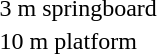<table>
<tr>
<td>3 m springboard<br></td>
<td></td>
<td></td>
<td></td>
</tr>
<tr>
<td>10 m platform<br></td>
<td></td>
<td></td>
<td></td>
</tr>
</table>
